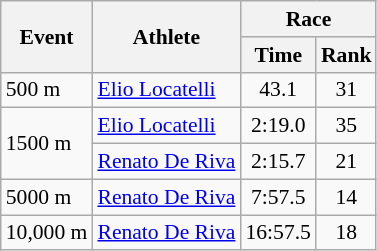<table class="wikitable" border="1" style="font-size:90%">
<tr>
<th rowspan=2>Event</th>
<th rowspan=2>Athlete</th>
<th colspan=2>Race</th>
</tr>
<tr>
<th>Time</th>
<th>Rank</th>
</tr>
<tr>
<td>500 m</td>
<td><a href='#'>Elio Locatelli</a></td>
<td align=center>43.1</td>
<td align=center>31</td>
</tr>
<tr>
<td rowspan=2>1500 m</td>
<td><a href='#'>Elio Locatelli</a></td>
<td align=center>2:19.0</td>
<td align=center>35</td>
</tr>
<tr>
<td><a href='#'>Renato De Riva</a></td>
<td align=center>2:15.7</td>
<td align=center>21</td>
</tr>
<tr>
<td>5000 m</td>
<td><a href='#'>Renato De Riva</a></td>
<td align=center>7:57.5</td>
<td align=center>14</td>
</tr>
<tr>
<td>10,000 m</td>
<td><a href='#'>Renato De Riva</a></td>
<td align=center>16:57.5</td>
<td align=center>18</td>
</tr>
</table>
